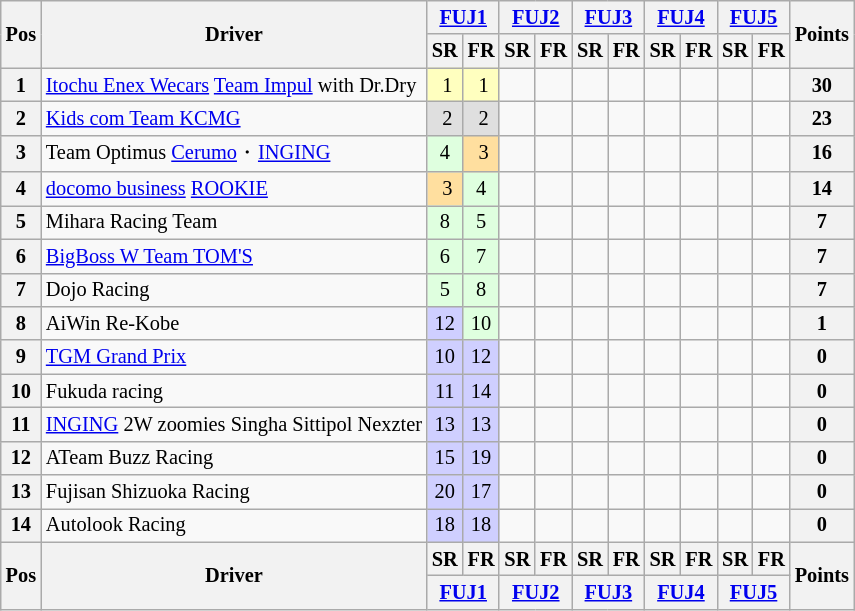<table class="wikitable" style="font-size:85%; text-align:center">
<tr>
<th rowspan="2">Pos</th>
<th rowspan="2">Driver</th>
<th colspan="2"><a href='#'>FUJ1</a></th>
<th colspan="2"><a href='#'>FUJ2</a></th>
<th colspan="2"><a href='#'>FUJ3</a></th>
<th colspan="2"><a href='#'>FUJ4</a></th>
<th colspan="2"><a href='#'>FUJ5</a></th>
<th rowspan="2">Points</th>
</tr>
<tr>
<th>SR</th>
<th>FR</th>
<th>SR</th>
<th>FR</th>
<th>SR</th>
<th>FR</th>
<th>SR</th>
<th>FR</th>
<th>SR</th>
<th>FR</th>
</tr>
<tr>
<th>1</th>
<td align="left"> <a href='#'>Itochu Enex Wecars</a> <a href='#'>Team Impul</a> with Dr.Dry</td>
<td style="background:#FFFFBF;"> 1</td>
<td style="background:#FFFFBF;"> 1</td>
<td></td>
<td></td>
<td></td>
<td></td>
<td></td>
<td></td>
<td></td>
<td></td>
<th>30</th>
</tr>
<tr>
<th>2</th>
<td align="left"> <a href='#'>Kids com Team KCMG</a></td>
<td style="background:#DFDFDF;"> 2</td>
<td style="background:#DFDFDF;"> 2</td>
<td></td>
<td></td>
<td></td>
<td></td>
<td></td>
<td></td>
<td></td>
<td></td>
<th>23</th>
</tr>
<tr>
<th>3</th>
<td align="left"> Team Optimus <a href='#'>Cerumo</a>・<a href='#'>INGING</a></td>
<td style="background:#DFFFDF;">4</td>
<td style="background:#FFDF9F;"> 3</td>
<td></td>
<td></td>
<td></td>
<td></td>
<td></td>
<td></td>
<td></td>
<td></td>
<th>16</th>
</tr>
<tr>
<th>4</th>
<td align="left"> <a href='#'>docomo business</a> <a href='#'>ROOKIE</a></td>
<td style="background:#FFDF9F;"> 3</td>
<td style="background:#DFFFDF;">4</td>
<td></td>
<td></td>
<td></td>
<td></td>
<td></td>
<td></td>
<td></td>
<td></td>
<th>14</th>
</tr>
<tr>
<th>5</th>
<td align="left"> Mihara Racing Team</td>
<td style="background:#DFFFDF;">8</td>
<td style="background:#DFFFDF;">5</td>
<td></td>
<td></td>
<td></td>
<td></td>
<td></td>
<td></td>
<td></td>
<td></td>
<th>7</th>
</tr>
<tr>
<th>6</th>
<td align="left"> <a href='#'>BigBoss W Team TOM'S</a></td>
<td style="background:#DFFFDF;">6</td>
<td style="background:#DFFFDF;">7</td>
<td></td>
<td></td>
<td></td>
<td></td>
<td></td>
<td></td>
<td></td>
<td></td>
<th>7</th>
</tr>
<tr>
<th>7</th>
<td align="left"> Dojo Racing</td>
<td style="background:#DFFFDF;">5</td>
<td style="background:#DFFFDF;">8</td>
<td></td>
<td></td>
<td></td>
<td></td>
<td></td>
<td></td>
<td></td>
<td></td>
<th>7</th>
</tr>
<tr>
<th>8</th>
<td align="left"> AiWin Re-Kobe</td>
<td style="background:#CFCFFF;">12</td>
<td style="background:#DFFFDF;">10</td>
<td></td>
<td></td>
<td></td>
<td></td>
<td></td>
<td></td>
<td></td>
<td></td>
<th>1</th>
</tr>
<tr>
<th>9</th>
<td align="left"> <a href='#'>TGM Grand Prix</a></td>
<td style="background:#CFCFFF;">10</td>
<td style="background:#CFCFFF;">12</td>
<td></td>
<td></td>
<td></td>
<td></td>
<td></td>
<td></td>
<td></td>
<td></td>
<th>0</th>
</tr>
<tr>
<th>10</th>
<td align="left"> Fukuda racing</td>
<td style="background:#CFCFFF;">11</td>
<td style="background:#CFCFFF;">14</td>
<td></td>
<td></td>
<td></td>
<td></td>
<td></td>
<td></td>
<td></td>
<td></td>
<th>0</th>
</tr>
<tr>
<th>11</th>
<td align="left"> <a href='#'>INGING</a> 2W zoomies Singha Sittipol Nexzter</td>
<td style="background:#CFCFFF;">13</td>
<td style="background:#CFCFFF;">13</td>
<td></td>
<td></td>
<td></td>
<td></td>
<td></td>
<td></td>
<td></td>
<td></td>
<th>0</th>
</tr>
<tr>
<th>12</th>
<td align="left"> ATeam Buzz Racing</td>
<td style="background:#CFCFFF;">15</td>
<td style="background:#CFCFFF;">19</td>
<td></td>
<td></td>
<td></td>
<td></td>
<td></td>
<td></td>
<td></td>
<td></td>
<th>0</th>
</tr>
<tr>
<th>13</th>
<td align="left"> Fujisan Shizuoka Racing</td>
<td style="background:#CFCFFF;">20</td>
<td style="background:#CFCFFF;">17</td>
<td></td>
<td></td>
<td></td>
<td></td>
<td></td>
<td></td>
<td></td>
<td></td>
<th>0</th>
</tr>
<tr>
<th>14</th>
<td align="left"> Autolook Racing</td>
<td style="background:#CFCFFF;">18</td>
<td style="background:#CFCFFF;">18</td>
<td></td>
<td></td>
<td></td>
<td></td>
<td></td>
<td></td>
<td></td>
<td></td>
<th>0</th>
</tr>
<tr>
<th rowspan="2">Pos</th>
<th rowspan="2">Driver</th>
<th>SR</th>
<th>FR</th>
<th>SR</th>
<th>FR</th>
<th>SR</th>
<th>FR</th>
<th>SR</th>
<th>FR</th>
<th>SR</th>
<th>FR</th>
<th rowspan="2">Points</th>
</tr>
<tr>
<th colspan="2"><a href='#'>FUJ1</a></th>
<th colspan="2"><a href='#'>FUJ2</a></th>
<th colspan="2"><a href='#'>FUJ3</a></th>
<th colspan="2"><a href='#'>FUJ4</a></th>
<th colspan="2"><a href='#'>FUJ5</a></th>
</tr>
</table>
